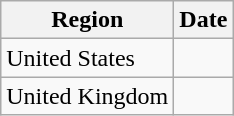<table class="wikitable">
<tr>
<th>Region</th>
<th>Date</th>
</tr>
<tr>
<td>United States</td>
<td></td>
</tr>
<tr>
<td>United Kingdom</td>
<td></td>
</tr>
</table>
